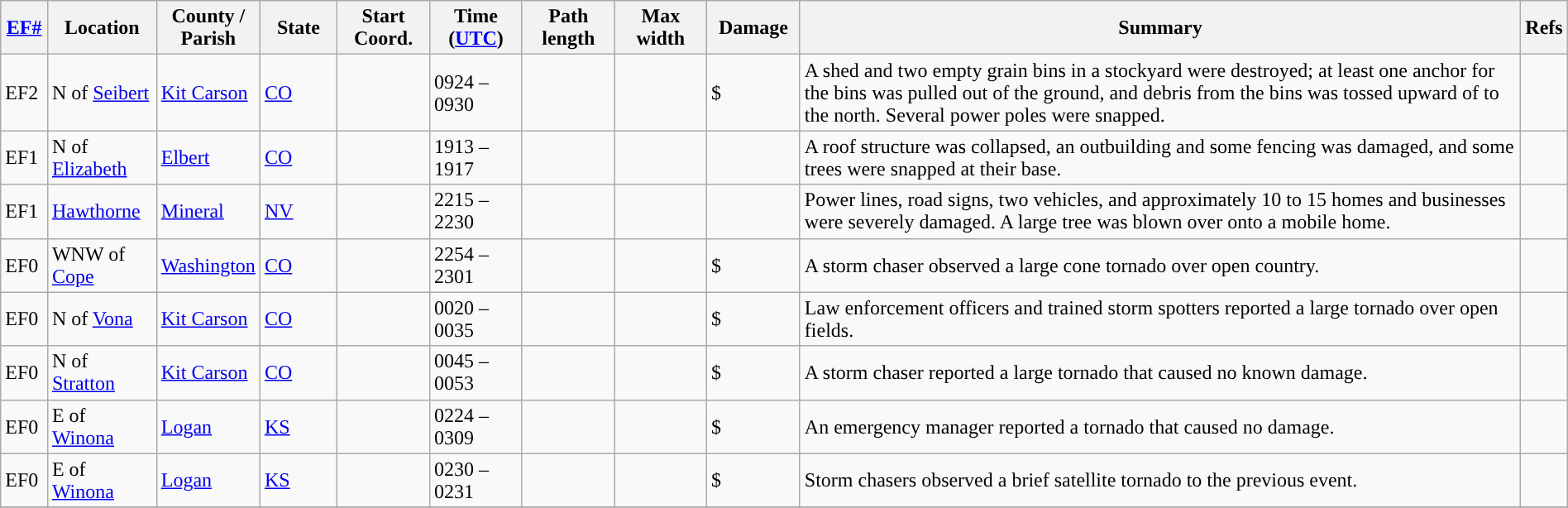<table class="wikitable sortable" style="width:100%;">
<tr>
<th scope="col" width="3%" align="center"><a href='#'>EF#</a></th>
<th scope="col" width="7%" align="center" class="unsortable">Location</th>
<th scope="col" width="6%" align="center" class="unsortable">County / Parish</th>
<th scope="col" width="5%" align="center">State</th>
<th scope="col" width="6%" align="center">Start Coord.</th>
<th scope="col" width="6%" align="center">Time (<a href='#'>UTC</a>)</th>
<th scope="col" width="6%" align="center">Path length</th>
<th scope="col" width="6%" align="center">Max width</th>
<th scope="col" width="6%" align="center">Damage</th>
<th scope="col" width="48%" class="unsortable" align="center">Summary</th>
<th scope="col" width="48%" class="unsortable" align="center">Refs</th>
</tr>
<tr>
<td>EF2</td>
<td>N of <a href='#'>Seibert</a></td>
<td><a href='#'>Kit Carson</a></td>
<td><a href='#'>CO</a></td>
<td></td>
<td>0924 – 0930</td>
<td></td>
<td></td>
<td>$</td>
<td>A shed and two empty grain bins in a stockyard were destroyed; at least one anchor for the bins was pulled out of the ground, and debris from the bins was tossed upward of  to the north. Several power poles were snapped.</td>
<td></td>
</tr>
<tr>
<td>EF1</td>
<td>N of <a href='#'>Elizabeth</a></td>
<td><a href='#'>Elbert</a></td>
<td><a href='#'>CO</a></td>
<td></td>
<td>1913 – 1917</td>
<td></td>
<td></td>
<td></td>
<td>A roof structure was collapsed, an outbuilding and some fencing was damaged, and some trees were snapped at their base.</td>
<td></td>
</tr>
<tr>
<td>EF1</td>
<td><a href='#'>Hawthorne</a></td>
<td><a href='#'>Mineral</a></td>
<td><a href='#'>NV</a></td>
<td></td>
<td>2215 – 2230</td>
<td></td>
<td></td>
<td></td>
<td>Power lines, road signs, two vehicles, and approximately 10 to 15 homes and businesses were severely damaged. A large tree was blown over onto a mobile home.</td>
<td></td>
</tr>
<tr>
<td>EF0</td>
<td>WNW of <a href='#'>Cope</a></td>
<td><a href='#'>Washington</a></td>
<td><a href='#'>CO</a></td>
<td></td>
<td>2254 – 2301</td>
<td></td>
<td></td>
<td>$</td>
<td>A storm chaser observed a large cone tornado over open country.</td>
<td></td>
</tr>
<tr>
<td>EF0</td>
<td>N of <a href='#'>Vona</a></td>
<td><a href='#'>Kit Carson</a></td>
<td><a href='#'>CO</a></td>
<td></td>
<td>0020 – 0035</td>
<td></td>
<td></td>
<td>$</td>
<td>Law enforcement officers and trained storm spotters reported a large tornado over open fields.</td>
<td></td>
</tr>
<tr>
<td>EF0</td>
<td>N of <a href='#'>Stratton</a></td>
<td><a href='#'>Kit Carson</a></td>
<td><a href='#'>CO</a></td>
<td></td>
<td>0045 – 0053</td>
<td></td>
<td></td>
<td>$</td>
<td>A storm chaser reported a large tornado that caused no known damage.</td>
<td></td>
</tr>
<tr>
<td>EF0</td>
<td>E of <a href='#'>Winona</a></td>
<td><a href='#'>Logan</a></td>
<td><a href='#'>KS</a></td>
<td></td>
<td>0224 – 0309</td>
<td></td>
<td></td>
<td>$</td>
<td>An emergency manager reported a tornado that caused no damage.</td>
<td></td>
</tr>
<tr>
<td>EF0</td>
<td>E of <a href='#'>Winona</a></td>
<td><a href='#'>Logan</a></td>
<td><a href='#'>KS</a></td>
<td></td>
<td>0230 – 0231</td>
<td></td>
<td></td>
<td>$</td>
<td>Storm chasers observed a brief satellite tornado to the previous event.</td>
<td></td>
</tr>
<tr>
</tr>
</table>
